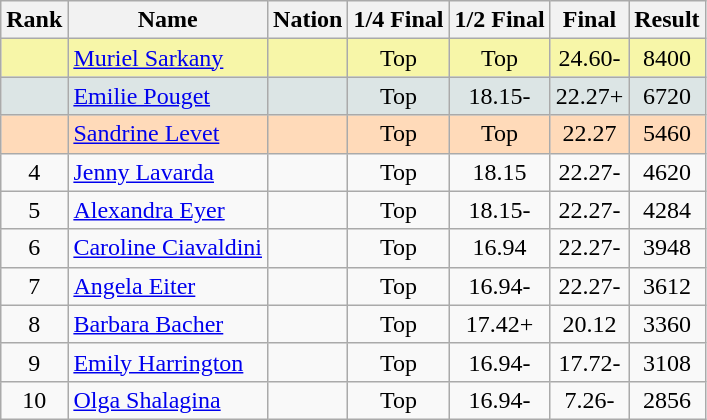<table class="wikitable sortable" style="text-align:center">
<tr>
<th>Rank</th>
<th>Name</th>
<th>Nation</th>
<th>1/4 Final</th>
<th>1/2 Final</th>
<th>Final</th>
<th>Result</th>
</tr>
<tr bgcolor="#F7F6A8">
<td></td>
<td align="left"><a href='#'>Muriel Sarkany</a></td>
<td align="left"></td>
<td>Top</td>
<td>Top</td>
<td>24.60-</td>
<td align="center">8400</td>
</tr>
<tr bgcolor="#DCE5E5">
<td></td>
<td align="left"><a href='#'>Emilie Pouget</a></td>
<td align="left"></td>
<td>Top</td>
<td>18.15-</td>
<td>22.27+</td>
<td align="center">6720</td>
</tr>
<tr bgcolor="#FFDAB9">
<td></td>
<td align="left"><a href='#'>Sandrine Levet</a></td>
<td align="left"></td>
<td>Top</td>
<td>Top</td>
<td>22.27</td>
<td align="center">5460</td>
</tr>
<tr>
<td align="center">4</td>
<td align="left"><a href='#'>Jenny Lavarda</a></td>
<td align="left"></td>
<td>Top</td>
<td>18.15</td>
<td>22.27-</td>
<td align="center">4620</td>
</tr>
<tr>
<td align="center">5</td>
<td align="left"><a href='#'>Alexandra Eyer</a></td>
<td align="left"></td>
<td>Top</td>
<td>18.15-</td>
<td>22.27-</td>
<td align="center">4284</td>
</tr>
<tr>
<td align="center">6</td>
<td align="left"><a href='#'>Caroline Ciavaldini</a></td>
<td align="left"></td>
<td>Top</td>
<td>16.94</td>
<td>22.27-</td>
<td align="center">3948</td>
</tr>
<tr>
<td align="center">7</td>
<td align="left"><a href='#'>Angela Eiter</a></td>
<td align="left"></td>
<td>Top</td>
<td>16.94-</td>
<td>22.27-</td>
<td align="center">3612</td>
</tr>
<tr>
<td align="center">8</td>
<td align="left"><a href='#'>Barbara Bacher</a></td>
<td align="left"></td>
<td>Top</td>
<td>17.42+</td>
<td>20.12</td>
<td align="center">3360</td>
</tr>
<tr>
<td>9</td>
<td align="left"><a href='#'>Emily Harrington</a></td>
<td align="left"></td>
<td>Top</td>
<td>16.94-</td>
<td>17.72-</td>
<td>3108</td>
</tr>
<tr>
<td>10</td>
<td align="left"><a href='#'>Olga Shalagina</a></td>
<td align="left"></td>
<td>Top</td>
<td>16.94-</td>
<td>7.26-</td>
<td>2856</td>
</tr>
</table>
